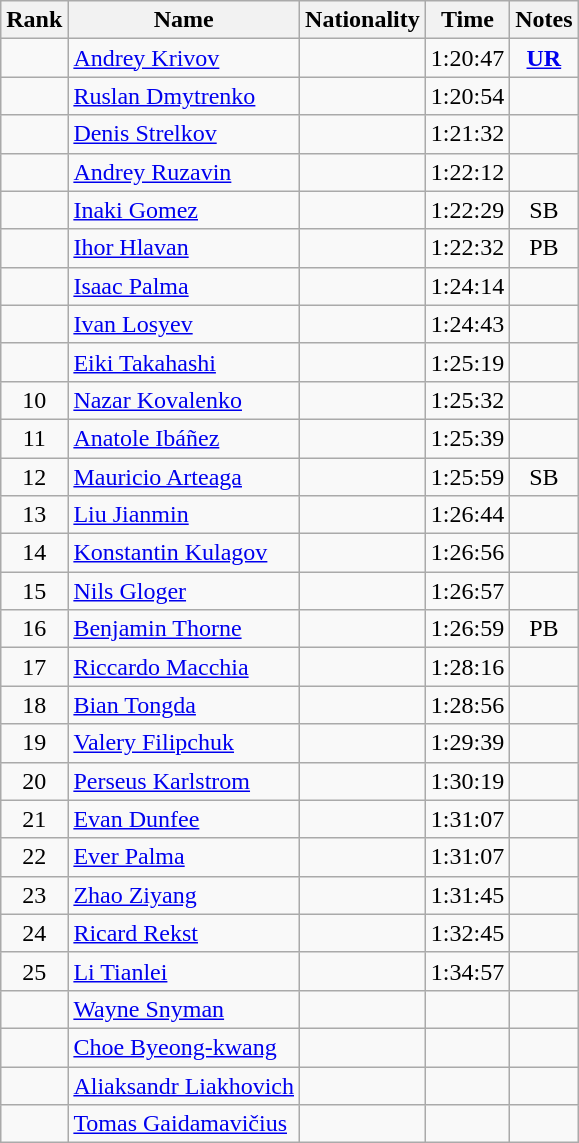<table class="wikitable sortable" style="text-align:center">
<tr>
<th>Rank</th>
<th>Name</th>
<th>Nationality</th>
<th>Time</th>
<th>Notes</th>
</tr>
<tr>
<td></td>
<td align=left><a href='#'>Andrey Krivov</a></td>
<td align=left></td>
<td>1:20:47</td>
<td><strong><a href='#'>UR</a></strong></td>
</tr>
<tr>
<td></td>
<td align=left><a href='#'>Ruslan Dmytrenko</a></td>
<td align=left></td>
<td>1:20:54</td>
<td></td>
</tr>
<tr>
<td></td>
<td align=left><a href='#'>Denis Strelkov</a></td>
<td align=left></td>
<td>1:21:32</td>
<td></td>
</tr>
<tr>
<td></td>
<td align=left><a href='#'>Andrey Ruzavin</a></td>
<td align=left></td>
<td>1:22:12</td>
<td></td>
</tr>
<tr>
<td></td>
<td align=left><a href='#'>Inaki Gomez</a></td>
<td align=left></td>
<td>1:22:29</td>
<td>SB</td>
</tr>
<tr>
<td></td>
<td align=left><a href='#'>Ihor Hlavan</a></td>
<td align=left></td>
<td>1:22:32</td>
<td>PB</td>
</tr>
<tr>
<td></td>
<td align=left><a href='#'>Isaac Palma</a></td>
<td align=left></td>
<td>1:24:14</td>
<td></td>
</tr>
<tr>
<td></td>
<td align=left><a href='#'>Ivan Losyev</a></td>
<td align=left></td>
<td>1:24:43</td>
<td></td>
</tr>
<tr>
<td></td>
<td align=left><a href='#'>Eiki Takahashi</a></td>
<td align=left></td>
<td>1:25:19</td>
<td></td>
</tr>
<tr>
<td>10</td>
<td align=left><a href='#'>Nazar Kovalenko</a></td>
<td align=left></td>
<td>1:25:32</td>
<td></td>
</tr>
<tr>
<td>11</td>
<td align=left><a href='#'>Anatole Ibáñez</a></td>
<td align=left></td>
<td>1:25:39</td>
<td></td>
</tr>
<tr>
<td>12</td>
<td align=left><a href='#'>Mauricio Arteaga</a></td>
<td align=left></td>
<td>1:25:59</td>
<td>SB</td>
</tr>
<tr>
<td>13</td>
<td align=left><a href='#'>Liu Jianmin</a></td>
<td align=left></td>
<td>1:26:44</td>
<td></td>
</tr>
<tr>
<td>14</td>
<td align=left><a href='#'>Konstantin Kulagov</a></td>
<td align=left></td>
<td>1:26:56</td>
<td></td>
</tr>
<tr>
<td>15</td>
<td align=left><a href='#'>Nils Gloger</a></td>
<td align=left></td>
<td>1:26:57</td>
<td></td>
</tr>
<tr>
<td>16</td>
<td align=left><a href='#'>Benjamin Thorne</a></td>
<td align=left></td>
<td>1:26:59</td>
<td>PB</td>
</tr>
<tr>
<td>17</td>
<td align=left><a href='#'>Riccardo Macchia</a></td>
<td align=left></td>
<td>1:28:16</td>
<td></td>
</tr>
<tr>
<td>18</td>
<td align=left><a href='#'>Bian Tongda</a></td>
<td align=left></td>
<td>1:28:56</td>
<td></td>
</tr>
<tr>
<td>19</td>
<td align=left><a href='#'>Valery Filipchuk</a></td>
<td align=left></td>
<td>1:29:39</td>
<td></td>
</tr>
<tr>
<td>20</td>
<td align=left><a href='#'>Perseus Karlstrom</a></td>
<td align=left></td>
<td>1:30:19</td>
<td></td>
</tr>
<tr>
<td>21</td>
<td align=left><a href='#'>Evan Dunfee</a></td>
<td align=left></td>
<td>1:31:07</td>
<td></td>
</tr>
<tr>
<td>22</td>
<td align=left><a href='#'>Ever Palma</a></td>
<td align=left></td>
<td>1:31:07</td>
<td></td>
</tr>
<tr>
<td>23</td>
<td align=left><a href='#'>Zhao Ziyang</a></td>
<td align=left></td>
<td>1:31:45</td>
<td></td>
</tr>
<tr>
<td>24</td>
<td align=left><a href='#'>Ricard Rekst</a></td>
<td align=left></td>
<td>1:32:45</td>
<td></td>
</tr>
<tr>
<td>25</td>
<td align=left><a href='#'>Li Tianlei</a></td>
<td align=left></td>
<td>1:34:57</td>
<td></td>
</tr>
<tr>
<td></td>
<td align=left><a href='#'>Wayne Snyman</a></td>
<td align=left></td>
<td></td>
<td></td>
</tr>
<tr>
<td></td>
<td align=left><a href='#'>Choe Byeong-kwang</a></td>
<td align=left></td>
<td></td>
<td></td>
</tr>
<tr>
<td></td>
<td align=left><a href='#'>Aliaksandr Liakhovich</a></td>
<td align=left></td>
<td></td>
<td></td>
</tr>
<tr>
<td></td>
<td align=left><a href='#'>Tomas Gaidamavičius</a></td>
<td align=left></td>
<td></td>
<td></td>
</tr>
</table>
